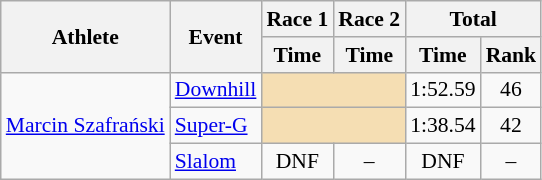<table class="wikitable" style="font-size:90%">
<tr>
<th rowspan="2">Athlete</th>
<th rowspan="2">Event</th>
<th>Race 1</th>
<th>Race 2</th>
<th colspan="2">Total</th>
</tr>
<tr>
<th>Time</th>
<th>Time</th>
<th>Time</th>
<th>Rank</th>
</tr>
<tr>
<td rowspan=3><a href='#'>Marcin Szafrański</a></td>
<td><a href='#'>Downhill</a></td>
<td colspan="2" bgcolor="wheat"></td>
<td align="center">1:52.59</td>
<td align="center">46</td>
</tr>
<tr>
<td><a href='#'>Super-G</a></td>
<td colspan="2" bgcolor="wheat"></td>
<td align="center">1:38.54</td>
<td align="center">42</td>
</tr>
<tr>
<td><a href='#'>Slalom</a></td>
<td align="center">DNF</td>
<td align="center">–</td>
<td align="center">DNF</td>
<td align="center">–</td>
</tr>
</table>
